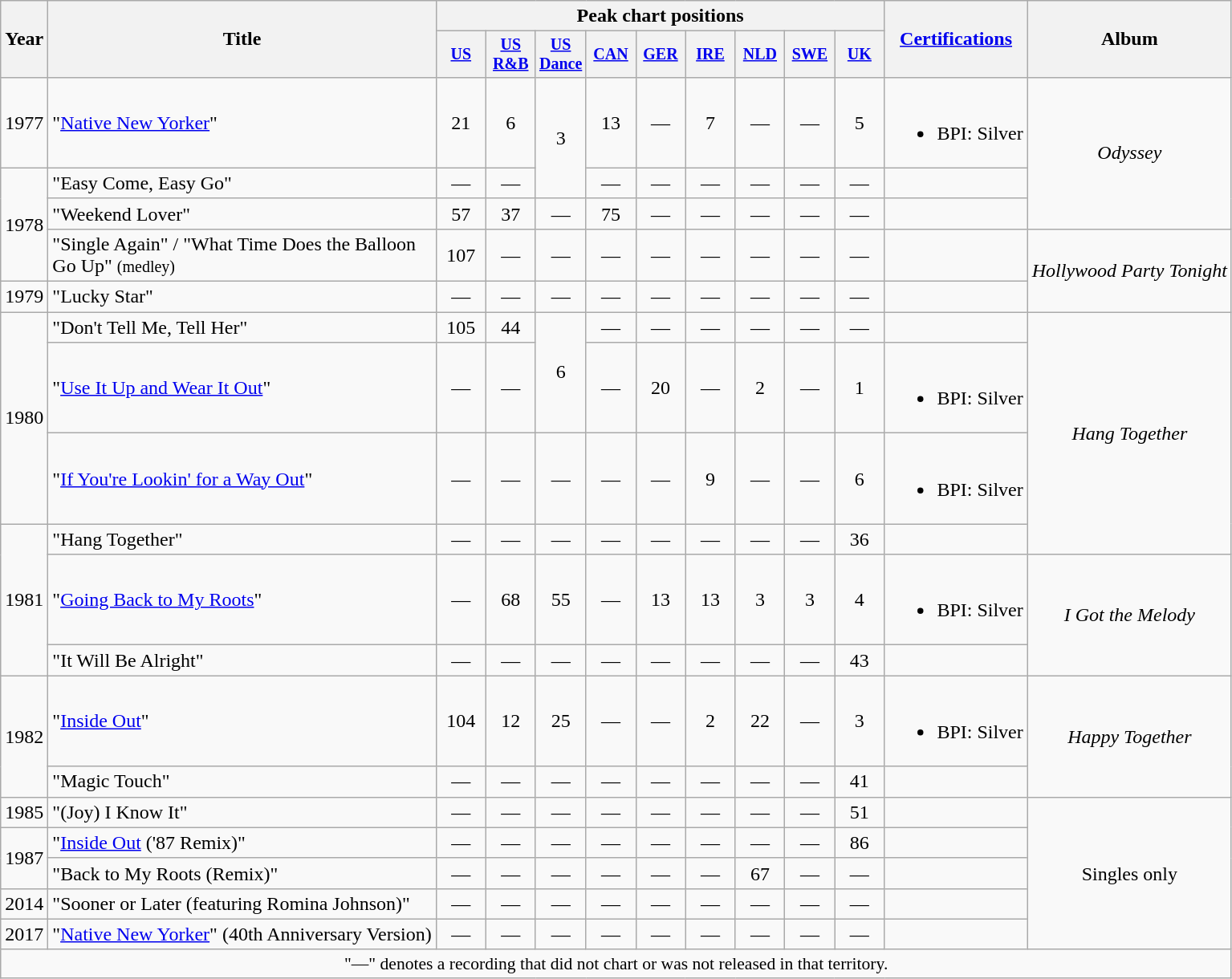<table class="wikitable" style="text-align:center;">
<tr>
<th rowspan="2">Year</th>
<th rowspan="2">Title</th>
<th colspan="9">Peak chart positions</th>
<th rowspan="2"><a href='#'>Certifications</a></th>
<th rowspan="2">Album</th>
</tr>
<tr style="font-size:smaller;">
<th width="35"><a href='#'>US</a><br></th>
<th width="35"><a href='#'>US<br>R&B</a><br></th>
<th width="35"><a href='#'>US<br>Dance</a><br></th>
<th width="35"><a href='#'>CAN</a><br></th>
<th width="35"><a href='#'>GER</a><br></th>
<th width="35"><a href='#'>IRE</a><br></th>
<th width="35"><a href='#'>NLD</a><br></th>
<th width="35"><a href='#'>SWE</a><br></th>
<th width="35"><a href='#'>UK</a><br></th>
</tr>
<tr>
<td>1977</td>
<td align="left">"<a href='#'>Native New Yorker</a>"</td>
<td>21</td>
<td>6</td>
<td rowspan="2">3</td>
<td>13</td>
<td>—</td>
<td>7</td>
<td>—</td>
<td>—</td>
<td>5</td>
<td align=left><br><ul><li>BPI: Silver</li></ul></td>
<td align="center" rowspan="3"><em>Odyssey</em></td>
</tr>
<tr>
<td rowspan="3">1978</td>
<td align="left">"Easy Come, Easy Go"</td>
<td>—</td>
<td>—</td>
<td>—</td>
<td>—</td>
<td>—</td>
<td>—</td>
<td>—</td>
<td>—</td>
<td align=left></td>
</tr>
<tr>
<td align="left">"Weekend Lover"</td>
<td>57</td>
<td>37</td>
<td>—</td>
<td>75</td>
<td>—</td>
<td>—</td>
<td>—</td>
<td>—</td>
<td>—</td>
<td align=left></td>
</tr>
<tr>
<td align="left">"Single Again" / "What Time Does the Balloon<br>Go Up" <small>(medley)</small></td>
<td>107</td>
<td>—</td>
<td>—</td>
<td>—</td>
<td>—</td>
<td>—</td>
<td>—</td>
<td>—</td>
<td>—</td>
<td align=left></td>
<td align="center" rowspan="2"><em>Hollywood Party Tonight</em></td>
</tr>
<tr>
<td>1979</td>
<td align="left">"Lucky Star"</td>
<td>—</td>
<td>—</td>
<td>—</td>
<td>—</td>
<td>—</td>
<td>—</td>
<td>—</td>
<td>—</td>
<td>—</td>
<td align=left></td>
</tr>
<tr>
<td rowspan="3">1980</td>
<td align="left">"Don't Tell Me, Tell Her"</td>
<td>105</td>
<td>44</td>
<td rowspan="2">6</td>
<td>—</td>
<td>—</td>
<td>—</td>
<td>—</td>
<td>—</td>
<td>—</td>
<td align="left"></td>
<td rowspan="4"><em>Hang Together</em></td>
</tr>
<tr>
<td align="left">"<a href='#'>Use It Up and Wear It Out</a>"</td>
<td>—</td>
<td>—</td>
<td>—</td>
<td>20</td>
<td>—</td>
<td>2</td>
<td>—</td>
<td>1</td>
<td align=left><br><ul><li>BPI: Silver</li></ul></td>
</tr>
<tr>
<td align="left">"<a href='#'>If You're Lookin' for a Way Out</a>"</td>
<td>—</td>
<td>—</td>
<td>—</td>
<td>—</td>
<td>—</td>
<td>9</td>
<td>—</td>
<td>—</td>
<td>6</td>
<td align=left><br><ul><li>BPI: Silver</li></ul></td>
</tr>
<tr>
<td rowspan="3">1981</td>
<td align="left">"Hang Together"</td>
<td>—</td>
<td>—</td>
<td>—</td>
<td>—</td>
<td>—</td>
<td>—</td>
<td>—</td>
<td>—</td>
<td>36</td>
<td align="left"></td>
</tr>
<tr>
<td align="left">"<a href='#'>Going Back to My Roots</a>"</td>
<td>—</td>
<td>68</td>
<td>55</td>
<td>—</td>
<td>13</td>
<td>13</td>
<td>3</td>
<td>3</td>
<td>4</td>
<td align="left"><br><ul><li>BPI: Silver</li></ul></td>
<td align="center" rowspan="2"><em>I Got the Melody</em></td>
</tr>
<tr>
<td align="left">"It Will Be Alright"</td>
<td>—</td>
<td>—</td>
<td>—</td>
<td>—</td>
<td>—</td>
<td>—</td>
<td>—</td>
<td>—</td>
<td>43</td>
<td align=left></td>
</tr>
<tr>
<td rowspan="2">1982</td>
<td align="left">"<a href='#'>Inside Out</a>"</td>
<td>104</td>
<td>12</td>
<td>25</td>
<td>—</td>
<td>—</td>
<td>2</td>
<td>22</td>
<td>—</td>
<td>3</td>
<td align=left><br><ul><li>BPI: Silver</li></ul></td>
<td align="center" rowspan="2"><em>Happy Together</em></td>
</tr>
<tr>
<td align="left">"Magic Touch"</td>
<td>—</td>
<td>—</td>
<td>—</td>
<td>—</td>
<td>—</td>
<td>—</td>
<td>—</td>
<td>—</td>
<td>41</td>
<td align=left></td>
</tr>
<tr>
<td>1985</td>
<td align="left">"(Joy) I Know It"</td>
<td>—</td>
<td>—</td>
<td>—</td>
<td>—</td>
<td>—</td>
<td>—</td>
<td>—</td>
<td>—</td>
<td>51</td>
<td align=left></td>
<td align="center" rowspan="5">Singles only</td>
</tr>
<tr>
<td rowspan="2">1987</td>
<td align="left">"<a href='#'>Inside Out</a> ('87 Remix)"</td>
<td>—</td>
<td>—</td>
<td>—</td>
<td>—</td>
<td>—</td>
<td>—</td>
<td>—</td>
<td>—</td>
<td>86</td>
<td align=left></td>
</tr>
<tr>
<td align="left">"Back to My Roots (Remix)"</td>
<td>—</td>
<td>—</td>
<td>—</td>
<td>—</td>
<td>—</td>
<td>—</td>
<td>67</td>
<td>—</td>
<td>—</td>
<td align=left></td>
</tr>
<tr>
<td>2014</td>
<td align="left">"Sooner or Later (featuring Romina Johnson)"</td>
<td>—</td>
<td>—</td>
<td>—</td>
<td>—</td>
<td>—</td>
<td>—</td>
<td>—</td>
<td>—</td>
<td>—</td>
<td align=left></td>
</tr>
<tr>
<td>2017</td>
<td align="left">"<a href='#'>Native New Yorker</a>" (40th Anniversary Version)</td>
<td>—</td>
<td>—</td>
<td>—</td>
<td>—</td>
<td>—</td>
<td>—</td>
<td>—</td>
<td>—</td>
<td>—</td>
<td align=left></td>
</tr>
<tr>
<td colspan="15" style="font-size:90%">"—" denotes a recording that did not chart or was not released in that territory.</td>
</tr>
</table>
